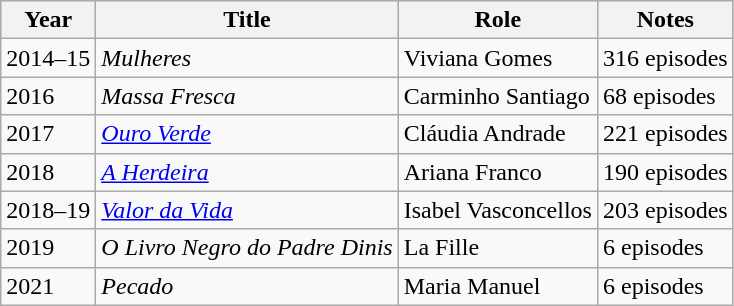<table class="wikitable">
<tr style="background:#ccc; text-align:center;">
<th>Year</th>
<th>Title</th>
<th>Role</th>
<th>Notes</th>
</tr>
<tr>
<td>2014–15</td>
<td><em>Mulheres</em></td>
<td>Viviana Gomes</td>
<td>316 episodes</td>
</tr>
<tr>
<td>2016</td>
<td><em>Massa Fresca</em></td>
<td>Carminho Santiago</td>
<td>68 episodes</td>
</tr>
<tr>
<td>2017</td>
<td><em><a href='#'>Ouro Verde</a></em></td>
<td>Cláudia Andrade</td>
<td>221 episodes</td>
</tr>
<tr>
<td>2018</td>
<td><em><a href='#'>A Herdeira</a></em></td>
<td>Ariana Franco</td>
<td>190 episodes</td>
</tr>
<tr>
<td>2018–19</td>
<td><em><a href='#'>Valor da Vida</a></em></td>
<td>Isabel Vasconcellos</td>
<td>203 episodes</td>
</tr>
<tr>
<td>2019</td>
<td><em>O Livro Negro do Padre Dinis</em></td>
<td>La Fille</td>
<td>6 episodes</td>
</tr>
<tr>
<td>2021</td>
<td><em>Pecado</em></td>
<td>Maria Manuel</td>
<td>6 episodes</td>
</tr>
</table>
